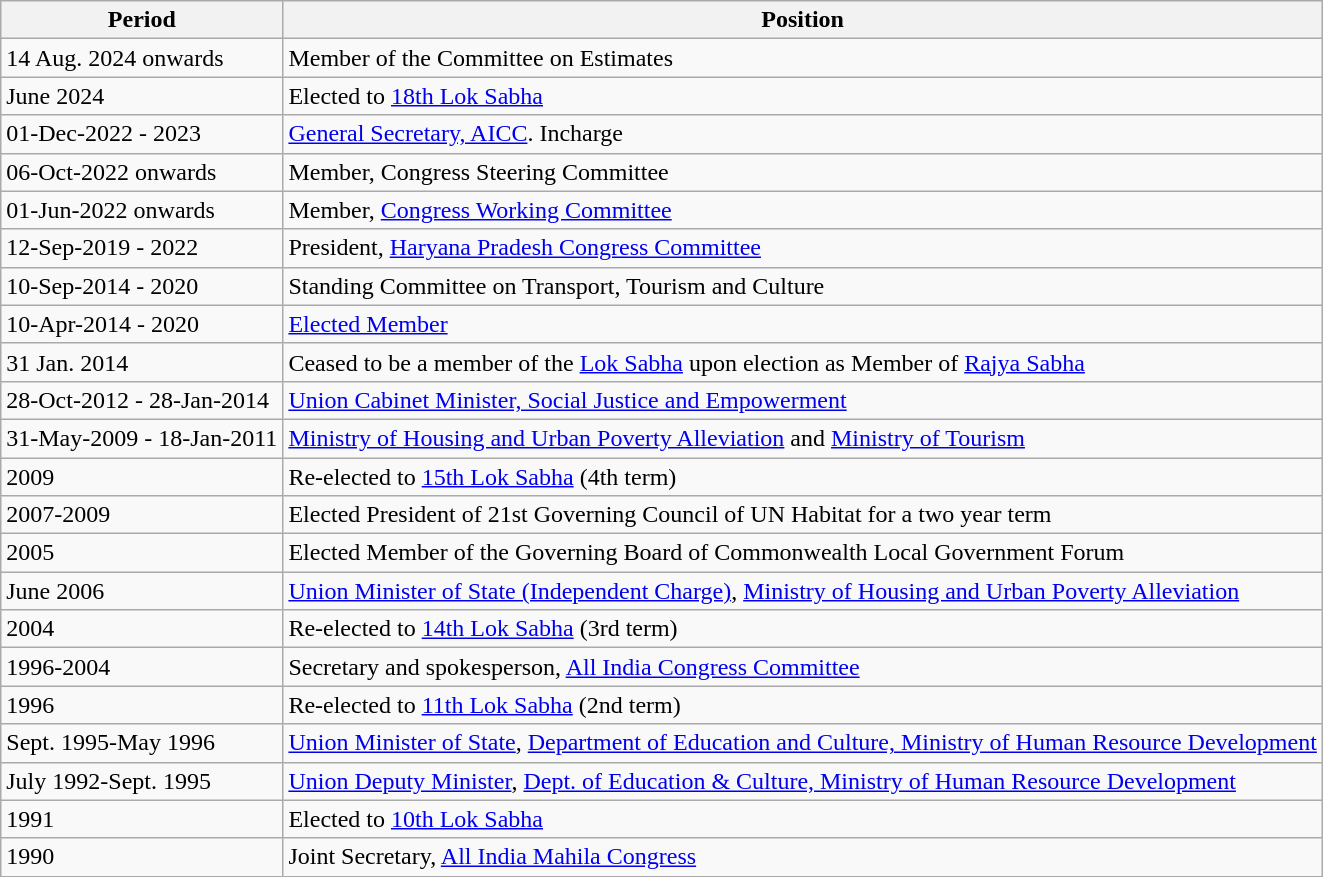<table class="wikitable">
<tr>
<th>Period</th>
<th>Position</th>
</tr>
<tr>
<td>14 Aug. 2024 onwards</td>
<td>Member of the Committee on Estimates</td>
</tr>
<tr>
<td>June 2024</td>
<td>Elected to <a href='#'>18th Lok Sabha</a></td>
</tr>
<tr>
<td>01-Dec-2022 - 2023</td>
<td><a href='#'>General Secretary, AICC</a>. Incharge</td>
</tr>
<tr>
<td>06-Oct-2022 onwards</td>
<td>Member, Congress Steering Committee</td>
</tr>
<tr>
<td>01-Jun-2022 onwards</td>
<td>Member, <a href='#'>Congress Working Committee</a></td>
</tr>
<tr>
<td>12-Sep-2019 - 2022</td>
<td>President, <a href='#'>Haryana Pradesh Congress Committee</a></td>
</tr>
<tr>
<td>10-Sep-2014 - 2020</td>
<td>Standing Committee on Transport, Tourism and Culture</td>
</tr>
<tr>
<td>10-Apr-2014 - 2020</td>
<td><a href='#'>Elected Member</a></td>
</tr>
<tr>
<td>31 Jan. 2014</td>
<td>Ceased to be a member of the <a href='#'>Lok Sabha</a> upon election as Member of <a href='#'>Rajya Sabha</a></td>
</tr>
<tr>
<td>28-Oct-2012 - 28-Jan-2014</td>
<td><a href='#'>Union Cabinet Minister, Social Justice and Empowerment</a></td>
</tr>
<tr>
<td>31-May-2009 - 18-Jan-2011</td>
<td><a href='#'>Ministry of Housing and Urban Poverty Alleviation</a> and <a href='#'>Ministry of Tourism</a></td>
</tr>
<tr>
<td>2009</td>
<td>Re-elected to <a href='#'>15th Lok Sabha</a> (4th term)</td>
</tr>
<tr>
<td>2007-2009</td>
<td>Elected President of 21st Governing Council of UN Habitat for a two year term</td>
</tr>
<tr>
<td>2005</td>
<td>Elected Member of the Governing Board of Commonwealth Local Government Forum</td>
</tr>
<tr>
<td>June 2006</td>
<td><a href='#'>Union Minister of State (Independent Charge)</a>, <a href='#'>Ministry of Housing and Urban Poverty Alleviation</a></td>
</tr>
<tr>
<td>2004</td>
<td>Re-elected to <a href='#'>14th Lok Sabha</a> (3rd term)</td>
</tr>
<tr>
<td>1996-2004</td>
<td>Secretary and spokesperson, <a href='#'>All India Congress Committee</a></td>
</tr>
<tr>
<td>1996</td>
<td>Re-elected to <a href='#'>11th Lok Sabha</a> (2nd term)</td>
</tr>
<tr>
<td>Sept. 1995-May 1996</td>
<td><a href='#'>Union Minister of State</a>, <a href='#'>Department of Education and Culture, Ministry of Human Resource Development</a></td>
</tr>
<tr>
<td>July 1992-Sept. 1995</td>
<td><a href='#'>Union Deputy Minister</a>, <a href='#'>Dept. of Education & Culture, Ministry of Human Resource Development</a></td>
</tr>
<tr>
<td>1991</td>
<td>Elected to <a href='#'>10th Lok Sabha</a></td>
</tr>
<tr>
<td>1990</td>
<td>Joint Secretary, <a href='#'>All India Mahila Congress</a></td>
</tr>
</table>
